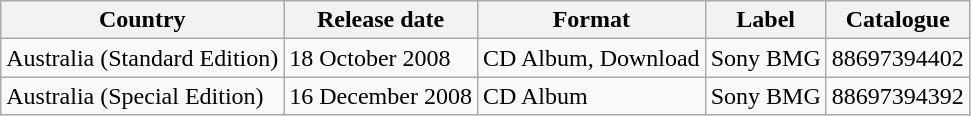<table class="wikitable">
<tr>
<th>Country</th>
<th>Release date</th>
<th>Format</th>
<th>Label</th>
<th>Catalogue</th>
</tr>
<tr>
<td>Australia (Standard Edition)</td>
<td>18 October 2008</td>
<td>CD Album, Download</td>
<td>Sony BMG</td>
<td>88697394402</td>
</tr>
<tr>
<td>Australia (Special Edition)</td>
<td>16 December 2008</td>
<td>CD Album</td>
<td>Sony BMG</td>
<td>88697394392</td>
</tr>
</table>
